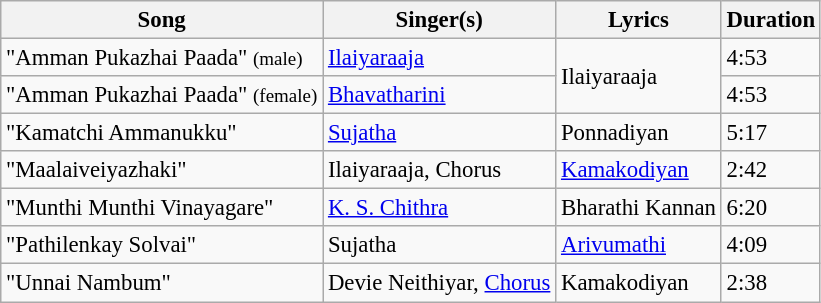<table class="wikitable" style="font-size:95%;">
<tr>
<th>Song</th>
<th>Singer(s)</th>
<th>Lyrics</th>
<th>Duration</th>
</tr>
<tr>
<td>"Amman Pukazhai Paada" <small>(male)</small></td>
<td><a href='#'>Ilaiyaraaja</a></td>
<td rowspan=2>Ilaiyaraaja</td>
<td>4:53</td>
</tr>
<tr>
<td>"Amman Pukazhai Paada" <small>(female)</small></td>
<td><a href='#'>Bhavatharini</a></td>
<td>4:53</td>
</tr>
<tr>
<td>"Kamatchi Ammanukku"</td>
<td><a href='#'>Sujatha</a></td>
<td>Ponnadiyan</td>
<td>5:17</td>
</tr>
<tr>
<td>"Maalaiveiyazhaki"</td>
<td>Ilaiyaraaja, Chorus</td>
<td><a href='#'>Kamakodiyan</a></td>
<td>2:42</td>
</tr>
<tr>
<td>"Munthi Munthi Vinayagare"</td>
<td><a href='#'>K. S. Chithra</a></td>
<td>Bharathi Kannan</td>
<td>6:20</td>
</tr>
<tr>
<td>"Pathilenkay Solvai"</td>
<td>Sujatha</td>
<td><a href='#'>Arivumathi</a></td>
<td>4:09</td>
</tr>
<tr>
<td>"Unnai Nambum"</td>
<td>Devie Neithiyar, <a href='#'>Chorus</a></td>
<td>Kamakodiyan</td>
<td>2:38</td>
</tr>
</table>
